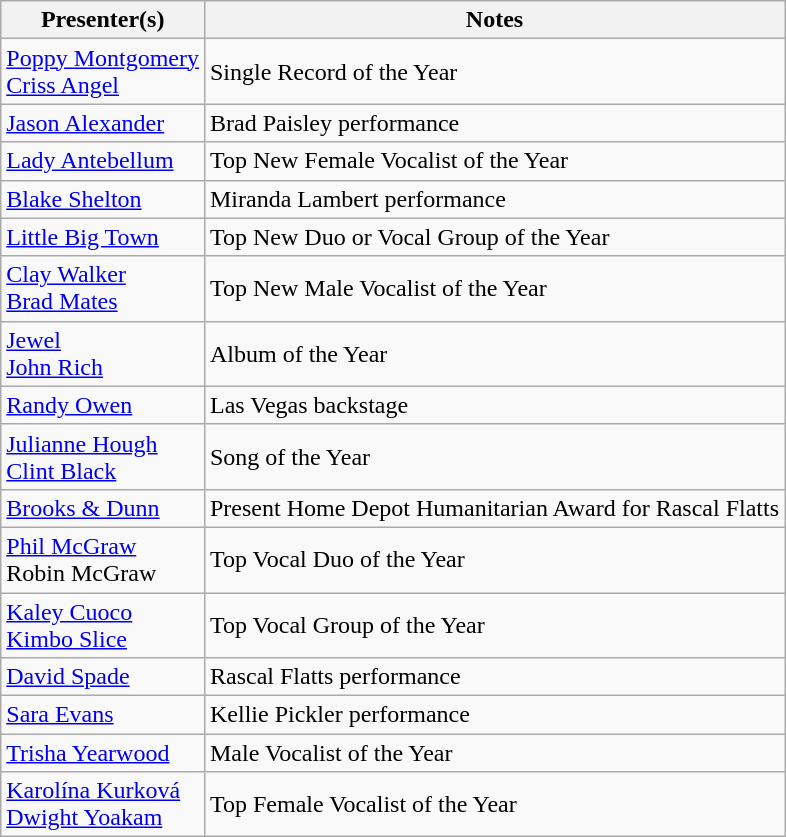<table class="wikitable">
<tr>
<th>Presenter(s)</th>
<th>Notes</th>
</tr>
<tr>
<td><a href='#'>Poppy Montgomery</a><br><a href='#'>Criss Angel</a></td>
<td>Single Record of the Year</td>
</tr>
<tr>
<td><a href='#'>Jason Alexander</a></td>
<td>Brad Paisley performance</td>
</tr>
<tr>
<td><a href='#'>Lady Antebellum</a></td>
<td>Top New Female Vocalist of the Year</td>
</tr>
<tr>
<td><a href='#'>Blake Shelton</a></td>
<td>Miranda Lambert performance</td>
</tr>
<tr>
<td><a href='#'>Little Big Town</a></td>
<td>Top New Duo or Vocal Group of the Year</td>
</tr>
<tr>
<td><a href='#'>Clay Walker</a><br><a href='#'>Brad Mates</a></td>
<td>Top New Male Vocalist of the Year</td>
</tr>
<tr>
<td><a href='#'>Jewel</a><br><a href='#'>John Rich</a></td>
<td>Album of the Year</td>
</tr>
<tr>
<td><a href='#'>Randy Owen</a></td>
<td>Las Vegas backstage</td>
</tr>
<tr>
<td><a href='#'>Julianne Hough</a><br><a href='#'>Clint Black</a></td>
<td>Song of the Year</td>
</tr>
<tr>
<td><a href='#'>Brooks & Dunn</a></td>
<td>Present Home Depot Humanitarian Award for Rascal Flatts</td>
</tr>
<tr>
<td><a href='#'>Phil McGraw</a><br>Robin McGraw</td>
<td>Top Vocal Duo of the Year</td>
</tr>
<tr>
<td><a href='#'>Kaley Cuoco</a><br><a href='#'>Kimbo Slice</a></td>
<td>Top Vocal Group of the Year</td>
</tr>
<tr>
<td><a href='#'>David Spade</a></td>
<td>Rascal Flatts performance</td>
</tr>
<tr>
<td><a href='#'>Sara Evans</a></td>
<td>Kellie Pickler performance</td>
</tr>
<tr>
<td><a href='#'>Trisha Yearwood</a></td>
<td>Male Vocalist of the Year</td>
</tr>
<tr>
<td><a href='#'>Karolína Kurková</a><br><a href='#'>Dwight Yoakam</a></td>
<td>Top Female Vocalist of the Year</td>
</tr>
</table>
